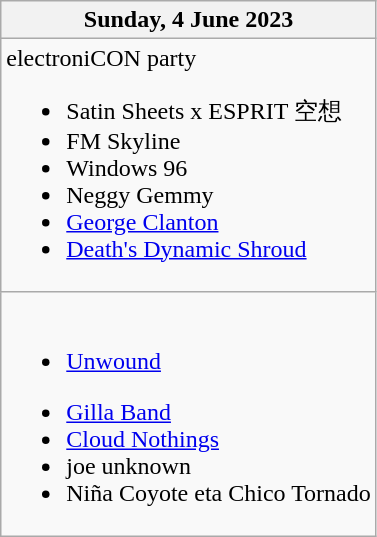<table class="wikitable">
<tr>
<th>Sunday, 4 June 2023</th>
</tr>
<tr>
<td>electroniCON party<br><ul><li>Satin Sheets x ESPRIT 空想</li><li>FM Skyline</li><li>Windows 96</li><li>Neggy Gemmy</li><li><a href='#'>George Clanton</a></li><li><a href='#'>Death's Dynamic Shroud</a></li></ul></td>
</tr>
<tr valign="top">
<td><br><ul><li><a href='#'>Unwound</a></li></ul><ul><li><a href='#'>Gilla Band</a></li><li><a href='#'>Cloud Nothings</a></li><li>joe unknown</li><li>Niña Coyote eta Chico Tornado</li></ul></td>
</tr>
</table>
